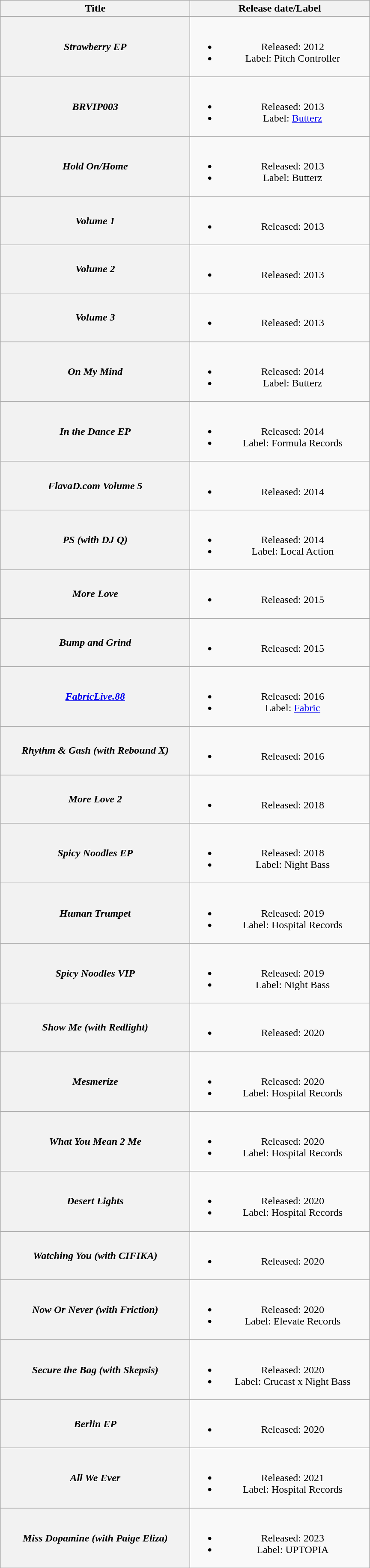<table class="wikitable" style="text-align:center;">
<tr>
<th scope="col" style="width:18em;">Title</th>
<th scope="col" style="width:17em;">Release date/Label</th>
</tr>
<tr>
<th scope="row"><strong><em>Strawberry EP</em></strong></th>
<td><br><ul><li>Released: 2012</li><li>Label: Pitch Controller</li></ul></td>
</tr>
<tr>
<th scope="row"><strong><em>BRVIP003</em></strong></th>
<td><br><ul><li>Released: 2013</li><li>Label: <a href='#'>Butterz</a></li></ul></td>
</tr>
<tr>
<th scope="row"><strong><em>Hold On/Home</em></strong></th>
<td><br><ul><li>Released: 2013</li><li>Label: Butterz</li></ul></td>
</tr>
<tr>
<th scope="row"><strong><em>Volume 1</em></strong></th>
<td><br><ul><li>Released: 2013</li></ul></td>
</tr>
<tr>
<th scope="row"><strong><em>Volume 2</em></strong></th>
<td><br><ul><li>Released: 2013</li></ul></td>
</tr>
<tr>
<th scope="row"><strong><em>Volume 3</em></strong></th>
<td><br><ul><li>Released: 2013</li></ul></td>
</tr>
<tr>
<th scope="row"><strong><em>On My Mind</em></strong></th>
<td><br><ul><li>Released: 2014</li><li>Label: Butterz</li></ul></td>
</tr>
<tr>
<th scope="row"><strong><em>In the Dance EP </em></strong></th>
<td><br><ul><li>Released: 2014</li><li>Label: Formula Records</li></ul></td>
</tr>
<tr>
<th scope="row"><strong><em>FlavaD.com Volume 5</em></strong></th>
<td><br><ul><li>Released: 2014</li></ul></td>
</tr>
<tr>
<th scope="row"><strong><em>PS (with DJ Q)</em></strong></th>
<td><br><ul><li>Released: 2014</li><li>Label: Local Action</li></ul></td>
</tr>
<tr>
<th scope="row"><strong><em>More Love</em></strong></th>
<td><br><ul><li>Released: 2015</li></ul></td>
</tr>
<tr>
<th scope="row"><strong><em>Bump and Grind</em></strong></th>
<td><br><ul><li>Released: 2015</li></ul></td>
</tr>
<tr>
<th scope="row"><strong><em><a href='#'>FabricLive.88</a></em></strong></th>
<td><br><ul><li>Released: 2016</li><li>Label: <a href='#'>Fabric</a></li></ul></td>
</tr>
<tr>
<th scope="row"><strong><em>Rhythm & Gash (with Rebound X)</em></strong></th>
<td><br><ul><li>Released: 2016</li></ul></td>
</tr>
<tr>
<th scope="row"><strong><em>More Love 2</em></strong></th>
<td><br><ul><li>Released: 2018</li></ul></td>
</tr>
<tr>
<th scope="row"><strong><em>Spicy Noodles EP</em></strong></th>
<td><br><ul><li>Released: 2018</li><li>Label: Night Bass</li></ul></td>
</tr>
<tr>
<th scope="row"><strong><em>Human Trumpet</em></strong></th>
<td><br><ul><li>Released: 2019</li><li>Label: Hospital Records</li></ul></td>
</tr>
<tr>
<th scope="row"><strong><em>Spicy Noodles VIP</em></strong></th>
<td><br><ul><li>Released: 2019</li><li>Label: Night Bass</li></ul></td>
</tr>
<tr>
<th scope="row"><strong><em>Show Me (with Redlight) </em></strong></th>
<td><br><ul><li>Released: 2020</li></ul></td>
</tr>
<tr>
<th scope="row"><strong><em>Mesmerize</em></strong></th>
<td><br><ul><li>Released: 2020</li><li>Label: Hospital Records</li></ul></td>
</tr>
<tr>
<th scope="row"><strong><em>What You Mean 2 Me</em></strong></th>
<td><br><ul><li>Released: 2020</li><li>Label: Hospital Records</li></ul></td>
</tr>
<tr>
<th scope="row"><strong><em>Desert Lights</em></strong></th>
<td><br><ul><li>Released: 2020</li><li>Label: Hospital Records</li></ul></td>
</tr>
<tr>
<th scope="row"><strong><em>Watching You (with CIFIKA)</em></strong></th>
<td><br><ul><li>Released: 2020</li></ul></td>
</tr>
<tr>
<th scope="row"><strong><em>Now Or Never (with Friction)</em></strong></th>
<td><br><ul><li>Released: 2020</li><li>Label: Elevate Records</li></ul></td>
</tr>
<tr>
<th scope="row"><strong><em>Secure the Bag (with Skepsis)</em></strong></th>
<td><br><ul><li>Released: 2020</li><li>Label: Crucast x Night Bass</li></ul></td>
</tr>
<tr>
<th scope="row"><strong><em>Berlin EP</em></strong></th>
<td><br><ul><li>Released: 2020</li></ul></td>
</tr>
<tr>
<th scope="row"><strong><em>All We Ever</em></strong></th>
<td><br><ul><li>Released: 2021</li><li>Label: Hospital Records</li></ul></td>
</tr>
<tr>
<th scope="row"><strong><em>Miss Dopamine (with Paige Eliza)</em></strong></th>
<td><br><ul><li>Released: 2023</li><li>Label: UPTOPIA</li></ul></td>
</tr>
</table>
